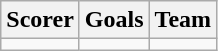<table class=wikitable>
<tr>
<th>Scorer</th>
<th>Goals</th>
<th>Team</th>
</tr>
<tr>
<td></td>
<td></td>
<td></td>
</tr>
</table>
